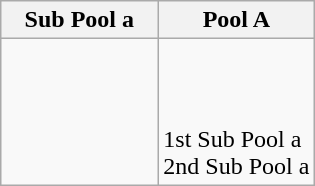<table class="wikitable">
<tr>
<th width=50%>Sub Pool a</th>
<th width=50%>Pool A</th>
</tr>
<tr>
<td><br><br>
<br>
<s></s><br>
</td>
<td><br><br>
<br>
1st Sub Pool a<br>
2nd Sub Pool a</td>
</tr>
</table>
